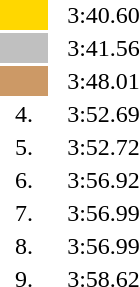<table style="text-align:center">
<tr>
<td width=30 bgcolor=gold></td>
<td align=left></td>
<td width=60>3:40.60</td>
</tr>
<tr>
<td bgcolor=silver></td>
<td align=left></td>
<td>3:41.56</td>
</tr>
<tr>
<td bgcolor=cc9966></td>
<td align=left></td>
<td>3:48.01</td>
</tr>
<tr>
<td>4.</td>
<td align=left></td>
<td>3:52.69</td>
</tr>
<tr>
<td>5.</td>
<td align=left></td>
<td>3:52.72</td>
</tr>
<tr>
<td>6.</td>
<td align=left></td>
<td>3:56.92</td>
</tr>
<tr>
<td>7.</td>
<td align=left></td>
<td>3:56.99</td>
</tr>
<tr>
<td>8.</td>
<td align=left></td>
<td>3:56.99</td>
</tr>
<tr>
<td>9.</td>
<td align=left></td>
<td>3:58.62</td>
</tr>
</table>
